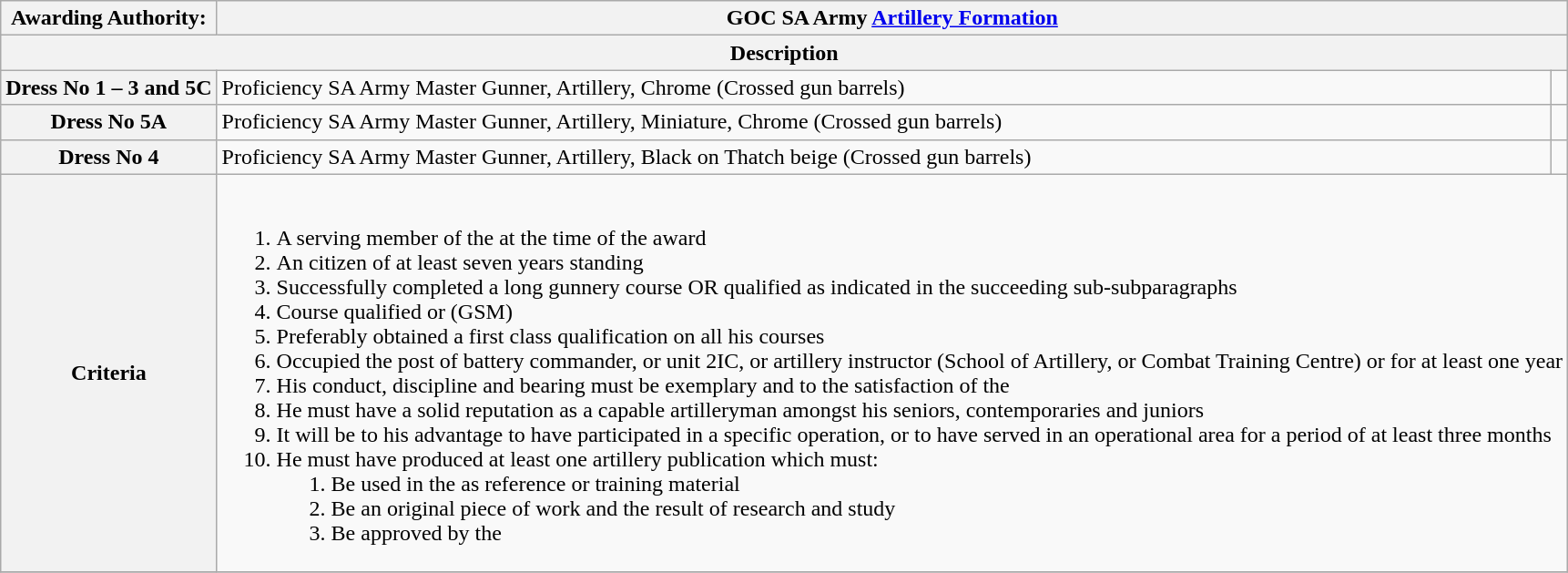<table class=wikitable style="text-align: left;">
<tr>
<th><strong>Awarding Authority</strong>:</th>
<th colspan="2">GOC SA Army <a href='#'>Artillery Formation</a></th>
</tr>
<tr>
<th colspan="3">Description</th>
</tr>
<tr>
<th>Dress No 1 – 3 and 5C</th>
<td>Proficiency SA Army Master Gunner, Artillery, Chrome (Crossed gun barrels)</td>
<td></td>
</tr>
<tr>
<th>Dress No 5A</th>
<td>Proficiency SA Army Master Gunner, Artillery, Miniature, Chrome (Crossed gun barrels)</td>
<td></td>
</tr>
<tr>
<th>Dress No 4</th>
<td>Proficiency SA Army Master Gunner, Artillery, Black on Thatch beige (Crossed gun barrels)</td>
<td></td>
</tr>
<tr>
<th>Criteria</th>
<td colspan="2"><br><ol><li>A serving member of the  at the time of the award</li><li>An  citizen of at least seven years standing</li><li>Successfully completed a long gunnery course OR qualified as indicated in the succeeding sub-subparagraphs</li><li>Course qualified  or  (GSM)</li><li>Preferably obtained a first class qualification on all his  courses</li><li>Occupied the post of battery commander, or unit 2IC, or artillery instructor (School of Artillery, or Combat Training Centre) or  for at least one year</li><li>His conduct, discipline and bearing must be exemplary and to the satisfaction of the </li><li>He must have a solid reputation as a capable artilleryman amongst his seniors, contemporaries and juniors</li><li>It will be to his advantage to have participated in a specific operation, or to have served in an operational area for a period of at least three months</li><li>He must have produced at least one artillery publication which must:<ol><li>Be used in the  as reference or training material</li><li>Be an original piece of work and the result of research and study</li><li>Be approved by the </li></ol></li></ol></td>
</tr>
<tr>
</tr>
</table>
